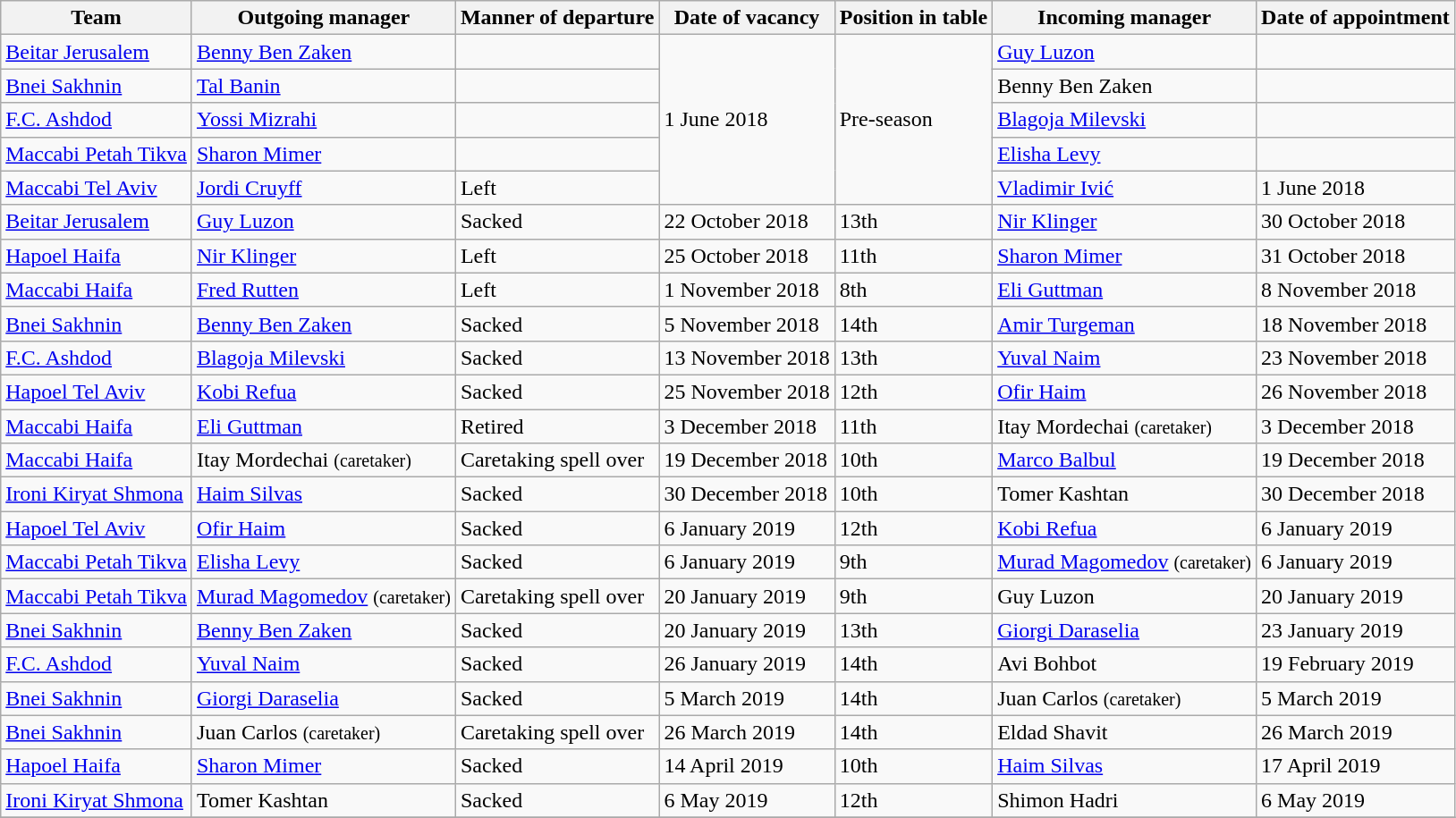<table class="wikitable sortable">
<tr>
<th>Team</th>
<th>Outgoing manager</th>
<th>Manner of departure</th>
<th>Date of vacancy</th>
<th>Position in table</th>
<th>Incoming manager</th>
<th>Date of appointment</th>
</tr>
<tr>
<td><a href='#'>Beitar Jerusalem</a></td>
<td><a href='#'>Benny Ben Zaken</a></td>
<td></td>
<td rowspan="5">1 June 2018</td>
<td rowspan="5">Pre-season</td>
<td><a href='#'>Guy Luzon</a></td>
<td></td>
</tr>
<tr>
<td><a href='#'>Bnei Sakhnin</a></td>
<td><a href='#'>Tal Banin</a></td>
<td></td>
<td>Benny Ben Zaken</td>
<td></td>
</tr>
<tr>
<td><a href='#'>F.C. Ashdod</a></td>
<td><a href='#'>Yossi Mizrahi</a></td>
<td></td>
<td> <a href='#'>Blagoja Milevski</a></td>
<td></td>
</tr>
<tr>
<td><a href='#'>Maccabi Petah Tikva</a></td>
<td><a href='#'>Sharon Mimer</a></td>
<td></td>
<td><a href='#'>Elisha Levy</a></td>
<td></td>
</tr>
<tr>
<td><a href='#'>Maccabi Tel Aviv</a></td>
<td> <a href='#'>Jordi Cruyff</a></td>
<td>Left</td>
<td> <a href='#'>Vladimir Ivić</a></td>
<td>1 June 2018</td>
</tr>
<tr>
<td><a href='#'>Beitar Jerusalem</a></td>
<td><a href='#'>Guy Luzon</a></td>
<td>Sacked</td>
<td>22 October 2018</td>
<td>13th</td>
<td><a href='#'>Nir Klinger</a></td>
<td>30 October 2018</td>
</tr>
<tr>
<td><a href='#'>Hapoel Haifa</a></td>
<td><a href='#'>Nir Klinger</a></td>
<td>Left</td>
<td>25 October 2018</td>
<td>11th</td>
<td><a href='#'>Sharon Mimer</a></td>
<td>31 October 2018</td>
</tr>
<tr>
<td><a href='#'>Maccabi Haifa</a></td>
<td> <a href='#'>Fred Rutten</a></td>
<td>Left</td>
<td>1 November 2018</td>
<td>8th</td>
<td><a href='#'>Eli Guttman</a></td>
<td>8 November 2018</td>
</tr>
<tr>
<td><a href='#'>Bnei Sakhnin</a></td>
<td><a href='#'>Benny Ben Zaken</a></td>
<td>Sacked</td>
<td>5 November 2018</td>
<td>14th</td>
<td><a href='#'>Amir Turgeman</a></td>
<td>18 November 2018</td>
</tr>
<tr>
<td><a href='#'>F.C. Ashdod</a></td>
<td> <a href='#'>Blagoja Milevski</a></td>
<td>Sacked</td>
<td>13 November 2018</td>
<td>13th</td>
<td><a href='#'>Yuval Naim</a></td>
<td>23 November 2018</td>
</tr>
<tr>
<td><a href='#'>Hapoel Tel Aviv</a></td>
<td><a href='#'>Kobi Refua</a></td>
<td>Sacked</td>
<td>25 November 2018</td>
<td>12th</td>
<td><a href='#'>Ofir Haim</a></td>
<td>26 November 2018</td>
</tr>
<tr>
<td><a href='#'>Maccabi Haifa</a></td>
<td><a href='#'>Eli Guttman</a></td>
<td>Retired</td>
<td>3 December 2018</td>
<td>11th</td>
<td>Itay Mordechai <small>(caretaker)</small></td>
<td>3 December 2018</td>
</tr>
<tr>
<td><a href='#'>Maccabi Haifa</a></td>
<td>Itay Mordechai <small>(caretaker)</small></td>
<td>Caretaking spell over</td>
<td>19 December 2018</td>
<td>10th</td>
<td><a href='#'>Marco Balbul</a></td>
<td>19 December 2018</td>
</tr>
<tr>
<td><a href='#'>Ironi Kiryat Shmona</a></td>
<td><a href='#'>Haim Silvas</a></td>
<td>Sacked</td>
<td>30 December 2018</td>
<td>10th</td>
<td>Tomer Kashtan</td>
<td>30 December 2018</td>
</tr>
<tr>
<td><a href='#'>Hapoel Tel Aviv</a></td>
<td><a href='#'>Ofir Haim</a></td>
<td>Sacked</td>
<td>6 January 2019</td>
<td>12th</td>
<td><a href='#'>Kobi Refua</a></td>
<td>6 January 2019</td>
</tr>
<tr>
<td><a href='#'>Maccabi Petah Tikva</a></td>
<td><a href='#'>Elisha Levy</a></td>
<td>Sacked</td>
<td>6 January 2019</td>
<td>9th</td>
<td> <a href='#'>Murad Magomedov</a> <small>(caretaker)</small></td>
<td>6 January 2019</td>
</tr>
<tr>
<td><a href='#'>Maccabi Petah Tikva</a></td>
<td> <a href='#'>Murad Magomedov</a> <small>(caretaker)</small></td>
<td>Caretaking spell over</td>
<td>20 January 2019</td>
<td>9th</td>
<td>Guy Luzon</td>
<td>20 January 2019</td>
</tr>
<tr>
<td><a href='#'>Bnei Sakhnin</a></td>
<td><a href='#'>Benny Ben Zaken</a></td>
<td>Sacked</td>
<td>20 January 2019</td>
<td>13th</td>
<td> <a href='#'>Giorgi Daraselia</a></td>
<td>23 January 2019</td>
</tr>
<tr>
<td><a href='#'>F.C. Ashdod</a></td>
<td><a href='#'>Yuval Naim</a></td>
<td>Sacked</td>
<td>26 January 2019</td>
<td>14th</td>
<td>Avi Bohbot</td>
<td>19 February 2019</td>
</tr>
<tr>
<td><a href='#'>Bnei Sakhnin</a></td>
<td> <a href='#'>Giorgi Daraselia</a></td>
<td>Sacked</td>
<td>5 March 2019</td>
<td>14th</td>
<td> Juan Carlos <small>(caretaker)</small></td>
<td>5 March 2019</td>
</tr>
<tr>
<td><a href='#'>Bnei Sakhnin</a></td>
<td> Juan Carlos <small>(caretaker)</small></td>
<td>Caretaking spell over</td>
<td>26 March 2019</td>
<td>14th</td>
<td> Eldad Shavit</td>
<td>26 March 2019</td>
</tr>
<tr>
<td><a href='#'>Hapoel Haifa</a></td>
<td><a href='#'>Sharon Mimer</a></td>
<td>Sacked</td>
<td>14 April 2019</td>
<td>10th</td>
<td><a href='#'>Haim Silvas</a></td>
<td>17 April 2019</td>
</tr>
<tr>
<td><a href='#'>Ironi Kiryat Shmona</a></td>
<td>Tomer Kashtan</td>
<td>Sacked</td>
<td>6 May 2019</td>
<td>12th</td>
<td>Shimon Hadri</td>
<td>6 May 2019</td>
</tr>
<tr>
</tr>
</table>
